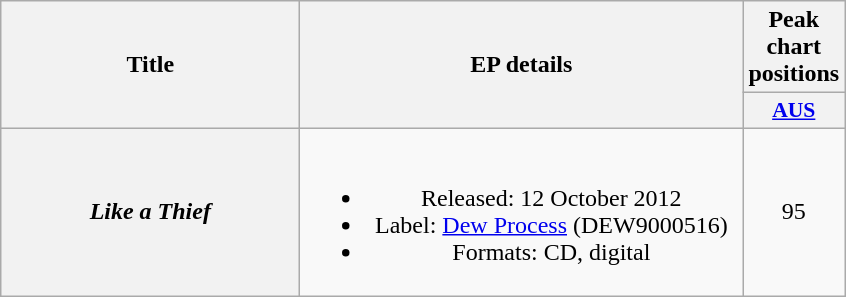<table class="wikitable plainrowheaders" style="text-align:center;">
<tr>
<th scope="col" rowspan="2" style="width:12em;">Title</th>
<th scope="col" rowspan="2" style="width:18em;">EP details</th>
<th scope="col" colspan="1">Peak chart positions</th>
</tr>
<tr>
<th scope="col" style="width:3em;font-size:90%;"><a href='#'>AUS</a><br></th>
</tr>
<tr>
<th scope="row"><em>Like a Thief</em></th>
<td><br><ul><li>Released: 12 October 2012</li><li>Label: <a href='#'>Dew Process</a> (DEW9000516)</li><li>Formats: CD, digital</li></ul></td>
<td>95</td>
</tr>
</table>
